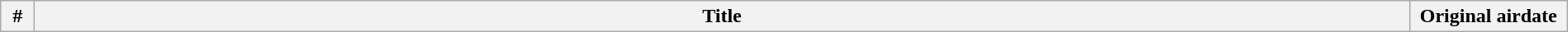<table class="wikitable plainrowheaders" style="width:100%; margin:auto;">
<tr>
<th width="20">#</th>
<th>Title</th>
<th width="120">Original airdate<br>
 




</th>
</tr>
</table>
